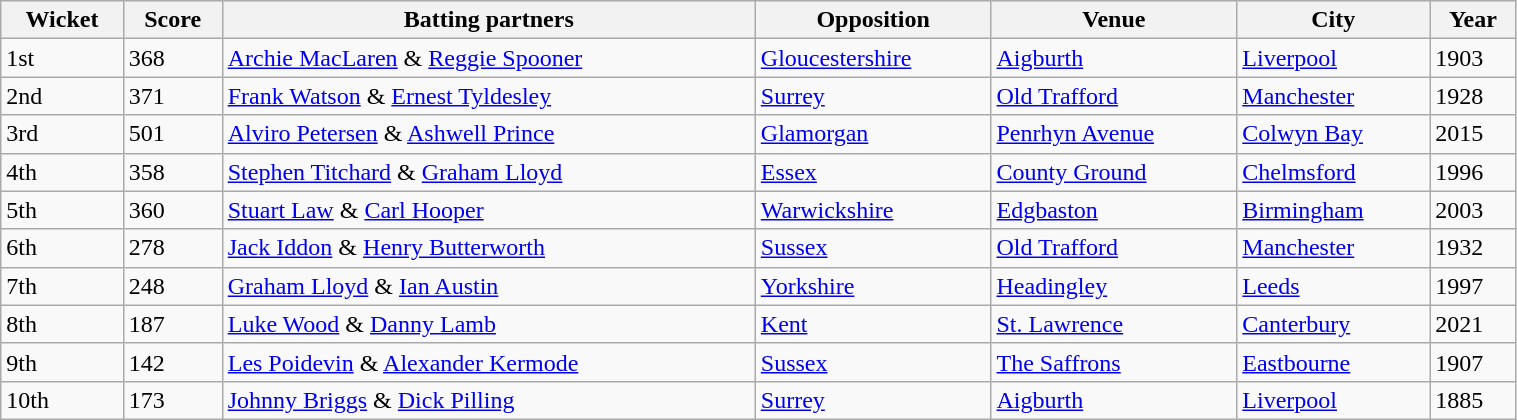<table class="wikitable" width=80%>
<tr>
<th>Wicket</th>
<th>Score</th>
<th>Batting partners</th>
<th>Opposition</th>
<th>Venue</th>
<th>City</th>
<th>Year</th>
</tr>
<tr>
<td>1st</td>
<td>368</td>
<td><a href='#'>Archie MacLaren</a> & <a href='#'>Reggie Spooner</a></td>
<td><a href='#'>Gloucestershire</a></td>
<td><a href='#'>Aigburth</a></td>
<td><a href='#'>Liverpool</a></td>
<td>1903</td>
</tr>
<tr>
<td>2nd</td>
<td>371</td>
<td><a href='#'>Frank Watson</a> & <a href='#'>Ernest Tyldesley</a></td>
<td><a href='#'>Surrey</a></td>
<td><a href='#'>Old Trafford</a></td>
<td><a href='#'>Manchester</a></td>
<td>1928</td>
</tr>
<tr>
<td>3rd</td>
<td>501</td>
<td><a href='#'>Alviro Petersen</a> & <a href='#'>Ashwell Prince</a></td>
<td><a href='#'>Glamorgan</a></td>
<td><a href='#'>Penrhyn Avenue</a></td>
<td><a href='#'>Colwyn Bay</a></td>
<td>2015</td>
</tr>
<tr>
<td>4th</td>
<td>358</td>
<td><a href='#'>Stephen Titchard</a> & <a href='#'>Graham Lloyd</a></td>
<td><a href='#'>Essex</a></td>
<td><a href='#'>County Ground</a></td>
<td><a href='#'>Chelmsford</a></td>
<td>1996</td>
</tr>
<tr>
<td>5th</td>
<td>360</td>
<td><a href='#'>Stuart Law</a> & <a href='#'>Carl Hooper</a></td>
<td><a href='#'>Warwickshire</a></td>
<td><a href='#'>Edgbaston</a></td>
<td><a href='#'>Birmingham</a></td>
<td>2003</td>
</tr>
<tr>
<td>6th</td>
<td>278</td>
<td><a href='#'>Jack Iddon</a> & <a href='#'>Henry Butterworth</a></td>
<td><a href='#'>Sussex</a></td>
<td><a href='#'>Old Trafford</a></td>
<td><a href='#'>Manchester</a></td>
<td>1932</td>
</tr>
<tr>
<td>7th</td>
<td>248</td>
<td><a href='#'>Graham Lloyd</a> & <a href='#'>Ian Austin</a></td>
<td><a href='#'>Yorkshire</a></td>
<td><a href='#'>Headingley</a></td>
<td><a href='#'>Leeds</a></td>
<td>1997</td>
</tr>
<tr>
<td>8th</td>
<td>187</td>
<td><a href='#'>Luke Wood</a> & <a href='#'>Danny Lamb</a></td>
<td><a href='#'>Kent</a></td>
<td><a href='#'>St. Lawrence</a></td>
<td><a href='#'>Canterbury</a></td>
<td>2021</td>
</tr>
<tr>
<td>9th</td>
<td>142</td>
<td><a href='#'>Les Poidevin</a> & <a href='#'>Alexander Kermode</a></td>
<td><a href='#'>Sussex</a></td>
<td><a href='#'>The Saffrons</a></td>
<td><a href='#'>Eastbourne</a></td>
<td>1907</td>
</tr>
<tr>
<td>10th</td>
<td>173</td>
<td><a href='#'>Johnny Briggs</a> & <a href='#'>Dick Pilling</a></td>
<td><a href='#'>Surrey</a></td>
<td><a href='#'>Aigburth</a></td>
<td><a href='#'>Liverpool</a></td>
<td>1885</td>
</tr>
</table>
